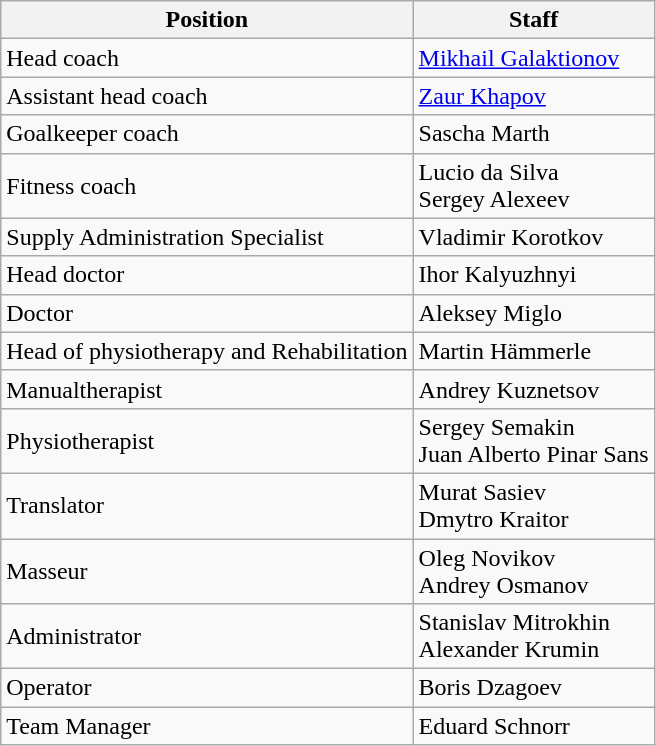<table class="wikitable">
<tr>
<th>Position</th>
<th>Staff</th>
</tr>
<tr>
<td>Head coach</td>
<td> <a href='#'>Mikhail Galaktionov</a></td>
</tr>
<tr>
<td>Assistant head coach</td>
<td> <a href='#'>Zaur Khapov</a></td>
</tr>
<tr>
<td>Goalkeeper coach</td>
<td> Sascha Marth</td>
</tr>
<tr>
<td>Fitness coach</td>
<td> Lucio da Silva <br>  Sergey Alexeev</td>
</tr>
<tr>
<td>Supply Administration Specialist</td>
<td> Vladimir Korotkov</td>
</tr>
<tr>
<td>Head doctor</td>
<td> Ihor Kalyuzhnyi</td>
</tr>
<tr>
<td>Doctor</td>
<td> Aleksey Miglo</td>
</tr>
<tr>
<td>Head of physiotherapy and Rehabilitation</td>
<td> Martin Hämmerle</td>
</tr>
<tr>
<td>Manualtherapist</td>
<td> Andrey Kuznetsov</td>
</tr>
<tr>
<td>Physiotherapist</td>
<td> Sergey Semakin <br>  Juan Alberto Pinar Sans</td>
</tr>
<tr>
<td>Translator</td>
<td> Murat Sasiev <br>  Dmytro Kraitor</td>
</tr>
<tr>
<td>Masseur</td>
<td> Oleg Novikov <br>  Andrey Osmanov</td>
</tr>
<tr>
<td>Administrator</td>
<td> Stanislav Mitrokhin <br>  Alexander Krumin</td>
</tr>
<tr>
<td>Operator</td>
<td> Boris Dzagoev</td>
</tr>
<tr>
<td>Team Manager</td>
<td> Eduard Schnorr</td>
</tr>
</table>
